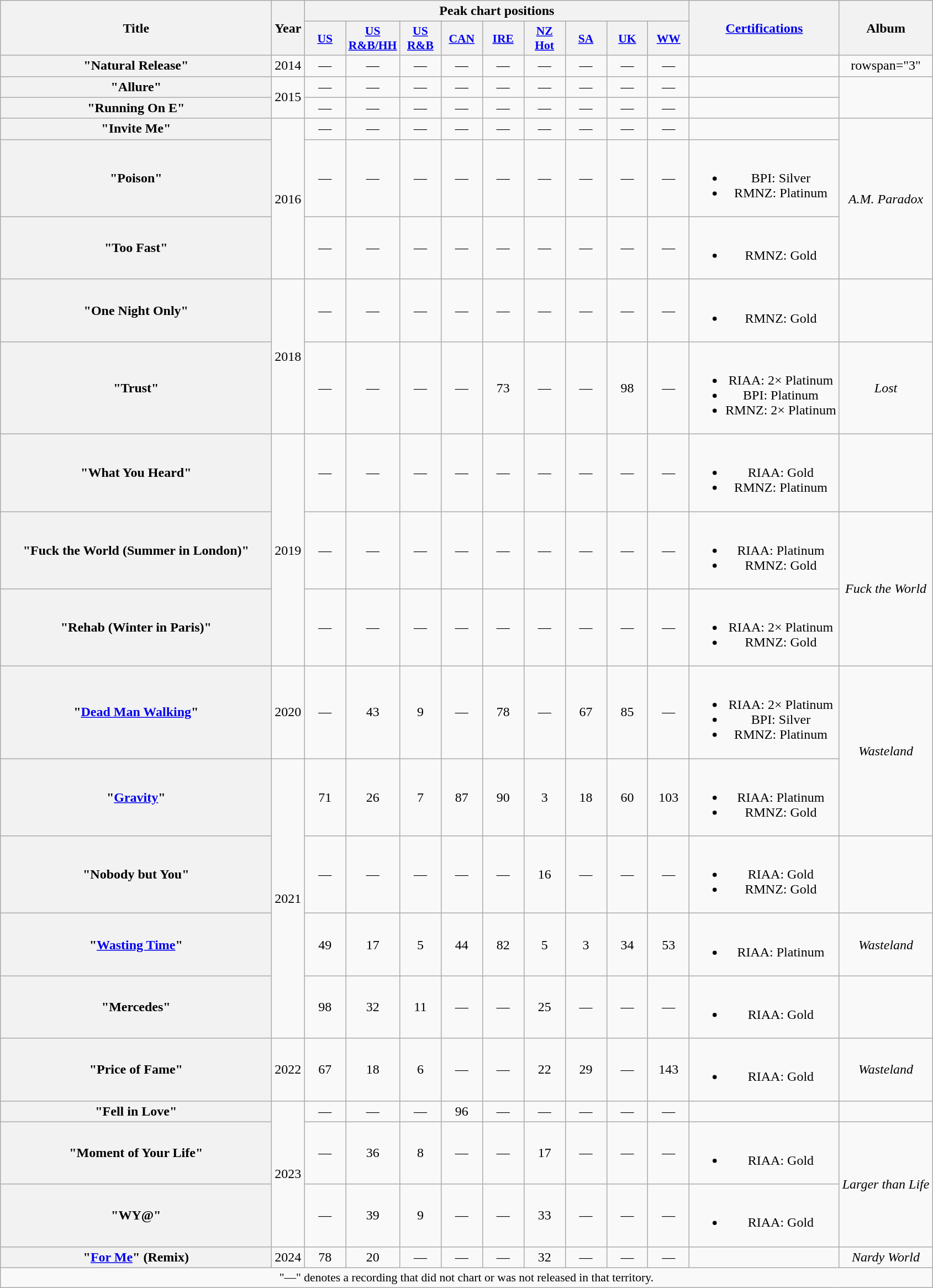<table class="wikitable plainrowheaders" style="text-align:center;">
<tr>
<th scope="col" rowspan="2" style="width:20em;">Title</th>
<th scope="col" rowspan="2" style="width:1em;">Year</th>
<th scope="col" colspan="9">Peak chart positions</th>
<th rowspan="2"><a href='#'>Certifications</a></th>
<th scope="col" rowspan="2">Album</th>
</tr>
<tr>
<th scope="col" style="width:3em;font-size:90%;"><a href='#'>US</a><br></th>
<th scope="col" style="width:3em;font-size:90%;"><a href='#'>US<br>R&B/HH</a><br></th>
<th scope="col" style="width:3em;font-size:90%;"><a href='#'>US<br>R&B</a><br></th>
<th scope="col" style="width:3em;font-size:90%;"><a href='#'>CAN</a><br></th>
<th scope="col" style="width:3em;font-size:90%;"><a href='#'>IRE</a><br></th>
<th scope="col" style="width:3em;font-size:90%;"><a href='#'>NZ Hot</a><br></th>
<th scope="col" style="width:3em;font-size:90%;"><a href='#'>SA</a><br></th>
<th scope="col" style="width:3em;font-size:90%;"><a href='#'>UK</a><br></th>
<th scope="col" style="width:3em;font-size:90%;"><a href='#'>WW</a><br></th>
</tr>
<tr>
<th scope="row">"Natural Release"</th>
<td>2014</td>
<td>—</td>
<td>—</td>
<td>—</td>
<td>—</td>
<td>—</td>
<td>—</td>
<td>—</td>
<td>—</td>
<td>—</td>
<td></td>
<td>rowspan="3" </td>
</tr>
<tr>
<th scope="row">"Allure"</th>
<td rowspan="2">2015</td>
<td>—</td>
<td>—</td>
<td>—</td>
<td>—</td>
<td>—</td>
<td>—</td>
<td>—</td>
<td>—</td>
<td>—</td>
<td></td>
</tr>
<tr>
<th scope="row">"Running On E"</th>
<td>—</td>
<td>—</td>
<td>—</td>
<td>—</td>
<td>—</td>
<td>—</td>
<td>—</td>
<td>—</td>
<td>—</td>
<td></td>
</tr>
<tr>
<th scope="row">"Invite Me"</th>
<td rowspan="3">2016</td>
<td>—</td>
<td>—</td>
<td>—</td>
<td>—</td>
<td>—</td>
<td>—</td>
<td>—</td>
<td>—</td>
<td>—</td>
<td></td>
<td rowspan="3"><em>A.M. Paradox</em></td>
</tr>
<tr>
<th scope="row">"Poison"</th>
<td>—</td>
<td>—</td>
<td>—</td>
<td>—</td>
<td>—</td>
<td>—</td>
<td>—</td>
<td>—</td>
<td>—</td>
<td><br><ul><li>BPI: Silver</li><li>RMNZ: Platinum</li></ul></td>
</tr>
<tr>
<th scope="row">"Too Fast"<br></th>
<td>—</td>
<td>—</td>
<td>—</td>
<td>—</td>
<td>—</td>
<td>—</td>
<td>—</td>
<td>—</td>
<td>—</td>
<td><br><ul><li>RMNZ: Gold</li></ul></td>
</tr>
<tr>
<th scope="row">"One Night Only"<br></th>
<td rowspan=2>2018</td>
<td>—</td>
<td>—</td>
<td>—</td>
<td>—</td>
<td>—</td>
<td>—</td>
<td>—</td>
<td>—</td>
<td>—</td>
<td><br><ul><li>RMNZ: Gold</li></ul></td>
<td></td>
</tr>
<tr>
<th scope="row">"Trust"</th>
<td>—</td>
<td>—</td>
<td>—</td>
<td>—</td>
<td>73</td>
<td>—</td>
<td>—</td>
<td>98</td>
<td>—</td>
<td><br><ul><li>RIAA: 2× Platinum</li><li>BPI: Platinum</li><li>RMNZ: 2× Platinum</li></ul></td>
<td><em>Lost</em></td>
</tr>
<tr>
<th scope="row">"What You Heard"<br></th>
<td rowspan="3">2019</td>
<td>—</td>
<td>—</td>
<td>—</td>
<td>—</td>
<td>—</td>
<td>—</td>
<td>—</td>
<td>—</td>
<td>—</td>
<td><br><ul><li>RIAA: Gold</li><li>RMNZ: Platinum</li></ul></td>
<td></td>
</tr>
<tr>
<th scope="row">"Fuck the World (Summer in London)"</th>
<td>—</td>
<td>—</td>
<td>—</td>
<td>—</td>
<td>—</td>
<td>—</td>
<td>—</td>
<td>—</td>
<td>—</td>
<td><br><ul><li>RIAA: Platinum</li><li>RMNZ: Gold</li></ul></td>
<td rowspan="2"><em>Fuck the World</em></td>
</tr>
<tr>
<th scope="row">"Rehab (Winter in Paris)"</th>
<td>—</td>
<td>—</td>
<td>—</td>
<td>—</td>
<td>—</td>
<td>—</td>
<td>—</td>
<td>—</td>
<td>—</td>
<td><br><ul><li>RIAA: 2× Platinum</li><li>RMNZ: Gold</li></ul></td>
</tr>
<tr>
<th scope="row">"<a href='#'>Dead Man Walking</a>"</th>
<td>2020</td>
<td>—</td>
<td>43</td>
<td>9</td>
<td>—</td>
<td>78</td>
<td>—</td>
<td>67</td>
<td>85</td>
<td>—</td>
<td><br><ul><li>RIAA: 2× Platinum</li><li>BPI: Silver</li><li>RMNZ: Platinum</li></ul></td>
<td rowspan="2"><em>Wasteland</em></td>
</tr>
<tr>
<th scope="row">"<a href='#'>Gravity</a>"<br></th>
<td rowspan="4">2021</td>
<td>71</td>
<td>26</td>
<td>7</td>
<td>87</td>
<td>90</td>
<td>3</td>
<td>18</td>
<td>60</td>
<td>103</td>
<td><br><ul><li>RIAA: Platinum</li><li>RMNZ: Gold</li></ul></td>
</tr>
<tr>
<th scope="row">"Nobody but You"<br></th>
<td>—</td>
<td>—</td>
<td>—</td>
<td>—</td>
<td>—</td>
<td>16</td>
<td>—</td>
<td>—</td>
<td>—</td>
<td><br><ul><li>RIAA: Gold</li><li>RMNZ: Gold</li></ul></td>
<td></td>
</tr>
<tr>
<th scope="row">"<a href='#'>Wasting Time</a>"<br></th>
<td>49</td>
<td>17</td>
<td>5</td>
<td>44</td>
<td>82</td>
<td>5</td>
<td>3</td>
<td>34</td>
<td>53</td>
<td><br><ul><li>RIAA: Platinum</li></ul></td>
<td><em>Wasteland</em></td>
</tr>
<tr>
<th scope="row">"Mercedes"</th>
<td>98</td>
<td>32</td>
<td>11</td>
<td>—</td>
<td>—</td>
<td>25</td>
<td>—</td>
<td>—</td>
<td>—</td>
<td><br><ul><li>RIAA: Gold</li></ul></td>
<td></td>
</tr>
<tr>
<th scope="row">"Price of Fame"</th>
<td>2022</td>
<td>67</td>
<td>18</td>
<td>6</td>
<td>—</td>
<td>—</td>
<td>22</td>
<td>29</td>
<td>—</td>
<td>143</td>
<td><br><ul><li>RIAA: Gold</li></ul></td>
<td><em>Wasteland</em></td>
</tr>
<tr>
<th scope="row">"Fell in Love"<br></th>
<td rowspan="3">2023</td>
<td>—</td>
<td>—</td>
<td>—</td>
<td>96</td>
<td>—</td>
<td>—</td>
<td>—</td>
<td>—</td>
<td>—</td>
<td></td>
<td></td>
</tr>
<tr>
<th scope="row">"Moment of Your Life"<br></th>
<td>—</td>
<td>36</td>
<td>8</td>
<td>—</td>
<td>—</td>
<td>17</td>
<td>—</td>
<td>—</td>
<td>—</td>
<td><br><ul><li>RIAA: Gold</li></ul></td>
<td rowspan="2"><em>Larger than Life</em></td>
</tr>
<tr>
<th scope="row">"WY@"</th>
<td>—</td>
<td>39</td>
<td>9</td>
<td>—</td>
<td>—</td>
<td>33</td>
<td>—</td>
<td>—</td>
<td>—</td>
<td><br><ul><li>RIAA: Gold</li></ul></td>
</tr>
<tr>
<th scope="row">"<a href='#'>For Me</a>" (Remix)<br></th>
<td>2024</td>
<td>78</td>
<td>20</td>
<td>—</td>
<td>—</td>
<td>—</td>
<td>32</td>
<td>—</td>
<td>—</td>
<td>—</td>
<td></td>
<td><em>Nardy World</em></td>
</tr>
<tr>
<td colspan="13" style="font-size:90%">"—" denotes a recording that did not chart or was not released in that territory.</td>
</tr>
</table>
